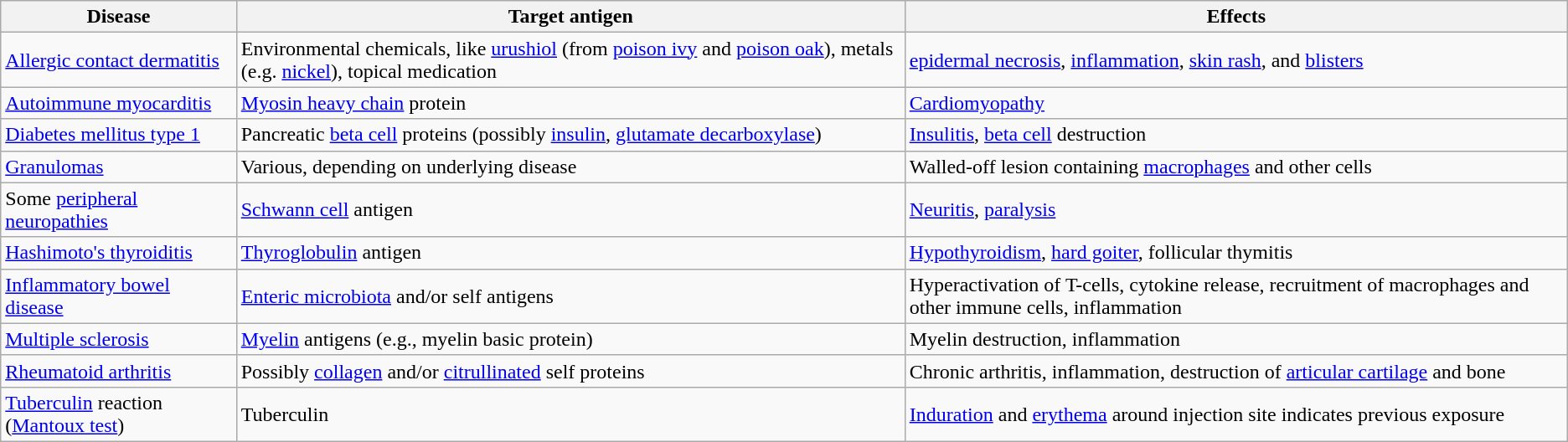<table class="wikitable">
<tr>
<th>Disease</th>
<th>Target antigen</th>
<th>Effects</th>
</tr>
<tr>
<td><a href='#'>Allergic contact dermatitis</a></td>
<td>Environmental chemicals, like <a href='#'>urushiol</a> (from <a href='#'>poison ivy</a> and <a href='#'>poison oak</a>), metals (e.g. <a href='#'>nickel</a>), topical medication</td>
<td><a href='#'>epidermal necrosis</a>, <a href='#'>inflammation</a>, <a href='#'>skin rash</a>, and <a href='#'>blisters</a></td>
</tr>
<tr>
<td><a href='#'>Autoimmune myocarditis</a></td>
<td><a href='#'>Myosin heavy chain</a> protein</td>
<td><a href='#'>Cardiomyopathy</a></td>
</tr>
<tr>
<td><a href='#'>Diabetes mellitus type 1</a></td>
<td>Pancreatic <a href='#'>beta cell</a> proteins (possibly <a href='#'>insulin</a>, <a href='#'>glutamate decarboxylase</a>)</td>
<td><a href='#'>Insulitis</a>, <a href='#'>beta cell</a> destruction</td>
</tr>
<tr>
<td><a href='#'>Granulomas</a></td>
<td>Various, depending on underlying disease</td>
<td>Walled-off lesion containing <a href='#'>macrophages</a> and other cells</td>
</tr>
<tr>
<td>Some <a href='#'>peripheral neuropathies</a></td>
<td><a href='#'>Schwann cell</a> antigen</td>
<td><a href='#'>Neuritis</a>, <a href='#'>paralysis</a></td>
</tr>
<tr>
<td><a href='#'>Hashimoto's thyroiditis</a></td>
<td><a href='#'>Thyroglobulin</a> antigen</td>
<td><a href='#'>Hypothyroidism</a>, <a href='#'>hard goiter</a>, follicular thymitis</td>
</tr>
<tr>
<td><a href='#'>Inflammatory bowel disease</a></td>
<td><a href='#'>Enteric microbiota</a> and/or self antigens</td>
<td>Hyperactivation of T-cells, cytokine release, recruitment of macrophages and other immune cells, inflammation</td>
</tr>
<tr>
<td><a href='#'>Multiple sclerosis</a></td>
<td><a href='#'>Myelin</a> antigens (e.g., myelin basic protein)</td>
<td>Myelin destruction, inflammation</td>
</tr>
<tr>
<td><a href='#'>Rheumatoid arthritis</a></td>
<td>Possibly <a href='#'>collagen</a> and/or <a href='#'>citrullinated</a> self proteins</td>
<td>Chronic arthritis, inflammation, destruction of <a href='#'>articular cartilage</a> and bone</td>
</tr>
<tr>
<td><a href='#'>Tuberculin</a> reaction (<a href='#'>Mantoux test</a>)</td>
<td>Tuberculin</td>
<td><a href='#'>Induration</a> and <a href='#'>erythema</a> around injection site indicates previous exposure</td>
</tr>
</table>
